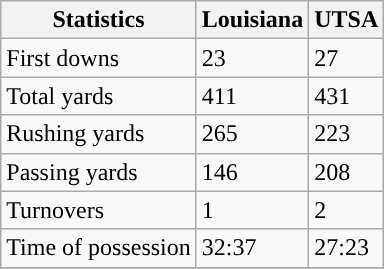<table class="wikitable">
<tr>
<th>Statistics</th>
<th>Louisiana</th>
<th>UTSA</th>
</tr>
<tr>
<td>First downs</td>
<td>23</td>
<td>27</td>
</tr>
<tr>
<td>Total yards</td>
<td>411</td>
<td>431</td>
</tr>
<tr>
<td>Rushing yards</td>
<td>265</td>
<td>223</td>
</tr>
<tr>
<td>Passing yards</td>
<td>146</td>
<td>208</td>
</tr>
<tr>
<td>Turnovers</td>
<td>1</td>
<td>2</td>
</tr>
<tr>
<td>Time of possession</td>
<td>32:37</td>
<td>27:23</td>
</tr>
<tr>
</tr>
</table>
